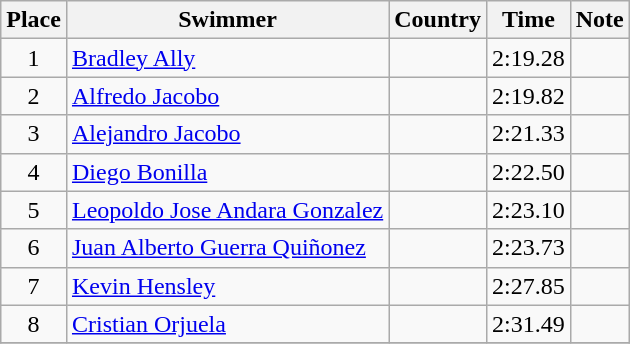<table class="wikitable" style="text-align:center">
<tr>
<th>Place</th>
<th>Swimmer</th>
<th>Country</th>
<th>Time</th>
<th>Note</th>
</tr>
<tr>
<td>1</td>
<td align=left><a href='#'>Bradley Ally</a></td>
<td align=left></td>
<td>2:19.28</td>
<td></td>
</tr>
<tr>
<td>2</td>
<td align=left><a href='#'>Alfredo Jacobo</a></td>
<td align=left></td>
<td>2:19.82</td>
<td></td>
</tr>
<tr>
<td>3</td>
<td align=left><a href='#'>Alejandro Jacobo</a></td>
<td align=left></td>
<td>2:21.33</td>
<td></td>
</tr>
<tr>
<td>4</td>
<td align=left><a href='#'>Diego Bonilla</a></td>
<td align=left></td>
<td>2:22.50</td>
<td></td>
</tr>
<tr>
<td>5</td>
<td align=left><a href='#'>Leopoldo Jose Andara Gonzalez</a></td>
<td align=left></td>
<td>2:23.10</td>
<td></td>
</tr>
<tr>
<td>6</td>
<td align=left><a href='#'>Juan Alberto Guerra Quiñonez</a></td>
<td align=left></td>
<td>2:23.73</td>
<td></td>
</tr>
<tr>
<td>7</td>
<td align=left><a href='#'>Kevin Hensley</a></td>
<td align=left></td>
<td>2:27.85</td>
<td></td>
</tr>
<tr>
<td>8</td>
<td align=left><a href='#'>Cristian Orjuela</a></td>
<td align=left></td>
<td>2:31.49</td>
<td></td>
</tr>
<tr>
</tr>
</table>
